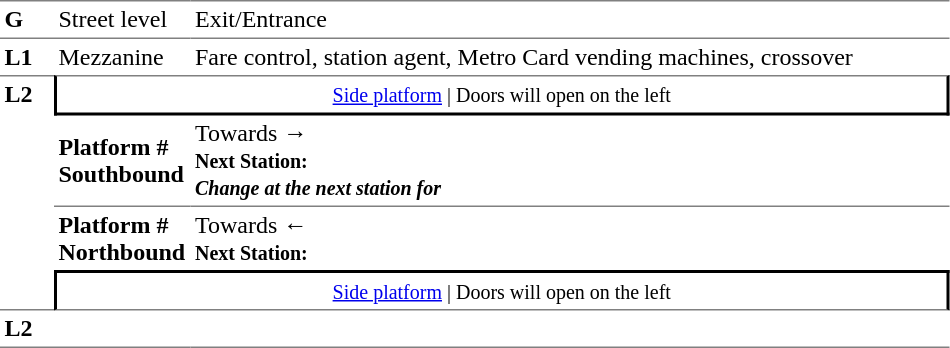<table table border=0 cellspacing=0 cellpadding=3>
<tr>
<td style="border-bottom:solid 1px gray;border-top:solid 1px gray;" width=30 valign=top><strong>G</strong></td>
<td style="border-top:solid 1px gray;border-bottom:solid 1px gray;" width=85 valign=top>Street level</td>
<td style="border-top:solid 1px gray;border-bottom:solid 1px gray;" width=500 valign=top>Exit/Entrance</td>
</tr>
<tr>
<td valign=top><strong>L1</strong></td>
<td valign=top>Mezzanine</td>
<td valign=top>Fare control, station agent, Metro Card vending machines, crossover<br></td>
</tr>
<tr>
<td style="border-top:solid 1px gray;border-bottom:solid 1px gray;" width=30 rowspan=4 valign=top><strong>L2</strong></td>
<td style="border-top:solid 1px gray;border-right:solid 2px black;border-left:solid 2px black;border-bottom:solid 2px black;text-align:center;" colspan=2><small><a href='#'>Side platform</a> | Doors will open on the left </small></td>
</tr>
<tr>
<td style="border-bottom:solid 1px gray;" width=85><span><strong>Platform #</strong><br><strong>Southbound</strong></span></td>
<td style="border-bottom:solid 1px gray;" width=500>Towards → <br><small><strong>Next Station:</strong> </small><br><small><strong><em>Change at the next station for </em></strong></small></td>
</tr>
<tr>
<td><span><strong>Platform #</strong><br><strong>Northbound</strong></span></td>
<td>Towards ← <br><small><strong>Next Station:</strong> </small></td>
</tr>
<tr>
<td style="border-top:solid 2px black;border-right:solid 2px black;border-left:solid 2px black;border-bottom:solid 1px gray;" colspan=2  align=center><small><a href='#'>Side platform</a> | Doors will open on the left </small></td>
</tr>
<tr>
<td style="border-bottom:solid 1px gray;" width=30 rowspan=2 valign=top><strong>L2</strong></td>
<td style="border-bottom:solid 1px gray;" width=85></td>
<td style="border-bottom:solid 1px gray;" width=500></td>
</tr>
<tr>
</tr>
</table>
